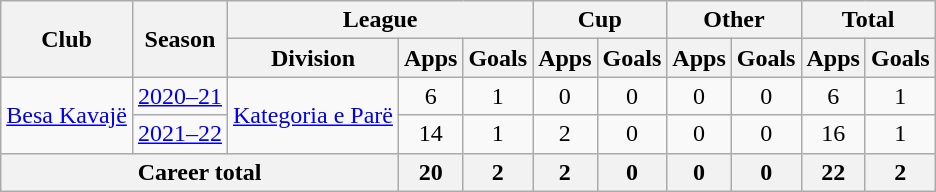<table class=wikitable style=text-align:center>
<tr>
<th rowspan=2>Club</th>
<th rowspan=2>Season</th>
<th colspan=3>League</th>
<th colspan=2>Cup</th>
<th colspan=2>Other</th>
<th colspan=2>Total</th>
</tr>
<tr>
<th>Division</th>
<th>Apps</th>
<th>Goals</th>
<th>Apps</th>
<th>Goals</th>
<th>Apps</th>
<th>Goals</th>
<th>Apps</th>
<th>Goals</th>
</tr>
<tr>
<td rowspan="2"><a href='#'>Besa Kavajë</a></td>
<td><a href='#'>2020–21</a></td>
<td rowspan="2"><a href='#'>Kategoria e Parë</a></td>
<td>6</td>
<td>1</td>
<td>0</td>
<td>0</td>
<td>0</td>
<td>0</td>
<td>6</td>
<td>1</td>
</tr>
<tr>
<td><a href='#'>2021–22</a></td>
<td>14</td>
<td>1</td>
<td>2</td>
<td>0</td>
<td>0</td>
<td>0</td>
<td>16</td>
<td>1</td>
</tr>
<tr>
<th colspan=3>Career total</th>
<th>20</th>
<th>2</th>
<th>2</th>
<th>0</th>
<th>0</th>
<th>0</th>
<th>22</th>
<th>2</th>
</tr>
</table>
